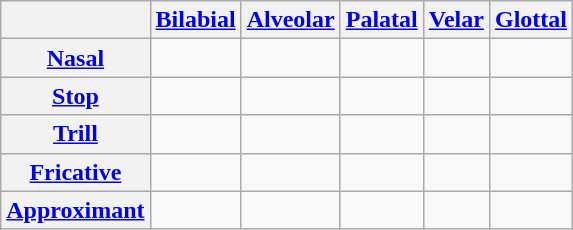<table class="wikitable" style="text-align: center;">
<tr>
<th></th>
<th><a href='#'>Bilabial</a></th>
<th><a href='#'>Alveolar</a></th>
<th><a href='#'>Palatal</a></th>
<th><a href='#'>Velar</a></th>
<th><a href='#'>Glottal</a></th>
</tr>
<tr>
<th><a href='#'>Nasal</a></th>
<td></td>
<td></td>
<td></td>
<td></td>
<td></td>
</tr>
<tr>
<th><a href='#'>Stop</a></th>
<td>  </td>
<td>  </td>
<td></td>
<td>  </td>
<td></td>
</tr>
<tr>
<th><a href='#'>Trill</a></th>
<td></td>
<td></td>
<td></td>
<td></td>
<td></td>
</tr>
<tr>
<th><a href='#'>Fricative</a></th>
<td></td>
<td></td>
<td></td>
<td></td>
<td></td>
</tr>
<tr>
<th><a href='#'>Approximant</a></th>
<td></td>
<td></td>
<td></td>
<td></td>
<td></td>
</tr>
</table>
